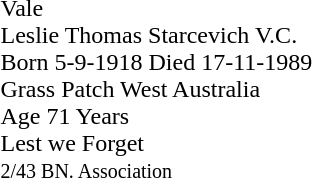<table>
<tr>
<td style="width: 5em"></td>
<td style="width:20em"><br><div>
Vale<br>
Leslie Thomas Starcevich V.C.<br>
Born 5-9-1918 Died 17-11-1989<br>
Grass Patch West Australia<br>
Age 71 Years<br>
Lest we Forget<br>
<small>2/43 BN. Association</small>
</div></td>
</tr>
</table>
